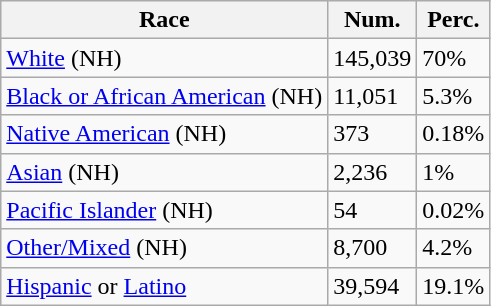<table class="wikitable">
<tr>
<th>Race</th>
<th>Num.</th>
<th>Perc.</th>
</tr>
<tr>
<td><a href='#'>White</a> (NH)</td>
<td>145,039</td>
<td>70%</td>
</tr>
<tr>
<td><a href='#'>Black or African American</a> (NH)</td>
<td>11,051</td>
<td>5.3%</td>
</tr>
<tr>
<td><a href='#'>Native American</a> (NH)</td>
<td>373</td>
<td>0.18%</td>
</tr>
<tr>
<td><a href='#'>Asian</a> (NH)</td>
<td>2,236</td>
<td>1%</td>
</tr>
<tr>
<td><a href='#'>Pacific Islander</a> (NH)</td>
<td>54</td>
<td>0.02%</td>
</tr>
<tr>
<td><a href='#'>Other/Mixed</a> (NH)</td>
<td>8,700</td>
<td>4.2%</td>
</tr>
<tr>
<td><a href='#'>Hispanic</a> or <a href='#'>Latino</a></td>
<td>39,594</td>
<td>19.1%</td>
</tr>
</table>
